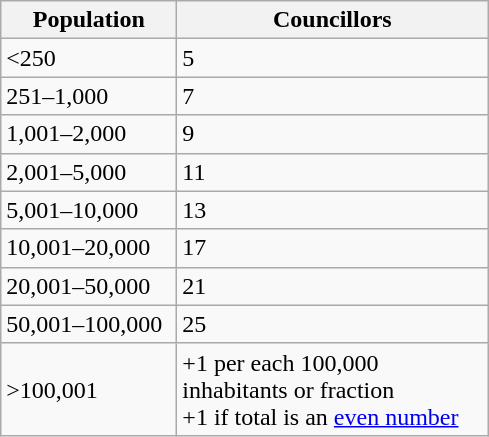<table class="wikitable" style="text-align:left;">
<tr>
<th width="110">Population</th>
<th width="200">Councillors</th>
</tr>
<tr>
<td><250</td>
<td>5</td>
</tr>
<tr>
<td>251–1,000</td>
<td>7</td>
</tr>
<tr>
<td>1,001–2,000</td>
<td>9</td>
</tr>
<tr>
<td>2,001–5,000</td>
<td>11</td>
</tr>
<tr>
<td>5,001–10,000</td>
<td>13</td>
</tr>
<tr>
<td>10,001–20,000</td>
<td>17</td>
</tr>
<tr>
<td>20,001–50,000</td>
<td>21</td>
</tr>
<tr>
<td>50,001–100,000</td>
<td>25</td>
</tr>
<tr>
<td>>100,001</td>
<td>+1 per each 100,000 inhabitants or fraction<br>+1 if total is an <a href='#'>even number</a></td>
</tr>
</table>
